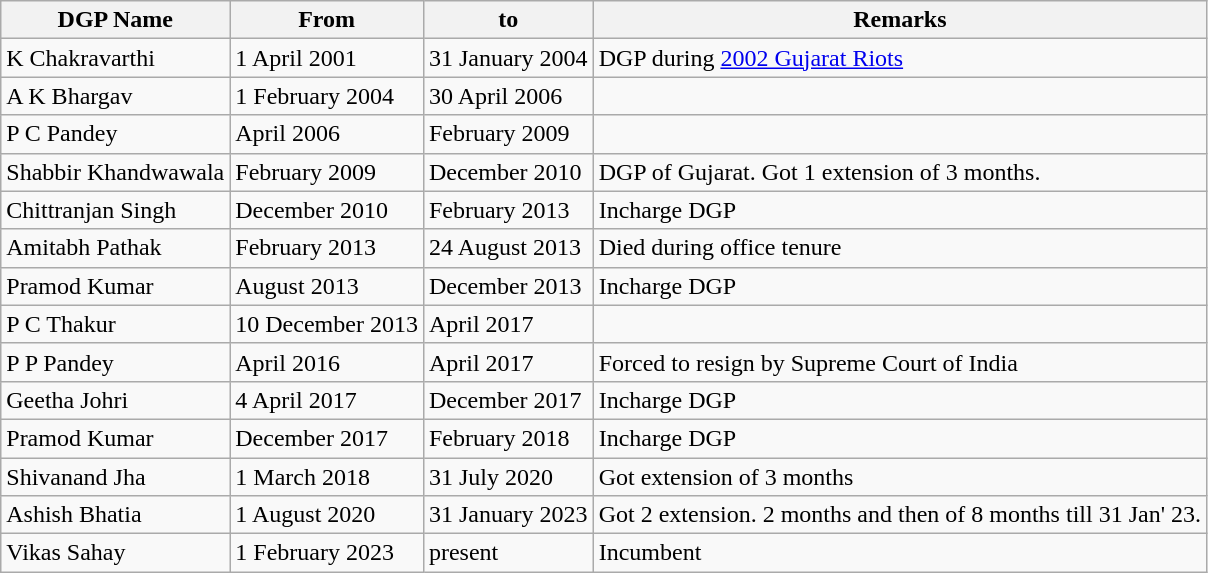<table class="wikitable">
<tr>
<th>DGP Name</th>
<th>From</th>
<th>to</th>
<th>Remarks</th>
</tr>
<tr>
<td>K Chakravarthi</td>
<td>1 April 2001</td>
<td>31 January 2004</td>
<td>DGP during <a href='#'>2002 Gujarat Riots</a></td>
</tr>
<tr>
<td>A K Bhargav</td>
<td>1 February 2004</td>
<td>30 April 2006</td>
<td></td>
</tr>
<tr>
<td>P C Pandey</td>
<td>April 2006</td>
<td>February 2009</td>
<td></td>
</tr>
<tr>
<td>Shabbir Khandwawala</td>
<td>February 2009</td>
<td>December 2010</td>
<td>DGP of Gujarat. Got 1 extension of 3 months.</td>
</tr>
<tr>
<td>Chittranjan Singh</td>
<td>December 2010</td>
<td>February 2013</td>
<td>Incharge DGP</td>
</tr>
<tr>
<td>Amitabh Pathak</td>
<td>February 2013</td>
<td>24 August 2013</td>
<td>Died during office tenure</td>
</tr>
<tr>
<td>Pramod Kumar</td>
<td>August 2013</td>
<td>December 2013</td>
<td>Incharge DGP</td>
</tr>
<tr>
<td>P C Thakur</td>
<td>10 December 2013</td>
<td>April 2017</td>
<td></td>
</tr>
<tr>
<td>P P Pandey</td>
<td>April 2016</td>
<td>April 2017</td>
<td>Forced to resign by Supreme Court of India</td>
</tr>
<tr>
<td>Geetha Johri</td>
<td>4 April 2017</td>
<td>December 2017</td>
<td>Incharge DGP</td>
</tr>
<tr>
<td>Pramod Kumar</td>
<td>December 2017</td>
<td>February 2018</td>
<td>Incharge DGP</td>
</tr>
<tr>
<td>Shivanand Jha</td>
<td>1 March 2018</td>
<td>31 July 2020</td>
<td>Got extension of 3 months</td>
</tr>
<tr>
<td>Ashish Bhatia</td>
<td>1 August 2020</td>
<td>31 January 2023</td>
<td>Got 2 extension. 2 months and then of 8 months till 31 Jan' 23.</td>
</tr>
<tr>
<td>Vikas Sahay</td>
<td>1 February 2023</td>
<td>present</td>
<td>Incumbent</td>
</tr>
</table>
